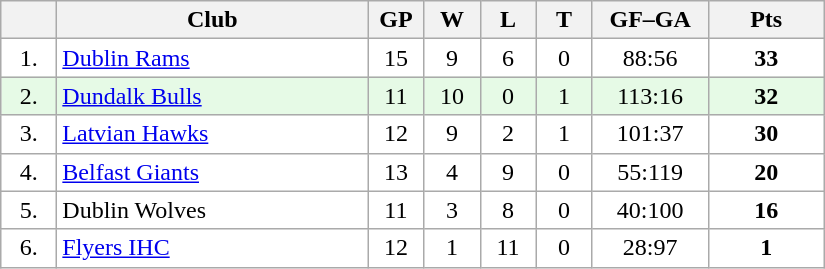<table class="wikitable">
<tr>
<th width="30"></th>
<th width="200">Club</th>
<th width="30">GP</th>
<th width="30">W</th>
<th width="30">L</th>
<th width="30">T</th>
<th width="70">GF–GA</th>
<th width="70">Pts</th>
</tr>
<tr bgcolor="#FFFFFF" align="center">
<td>1.</td>
<td align="left"><a href='#'>Dublin Rams</a></td>
<td>15</td>
<td>9</td>
<td>6</td>
<td>0</td>
<td>88:56</td>
<td><strong>33</strong></td>
</tr>
<tr bgcolor="#e6fae6" align="center">
<td>2.</td>
<td align="left"><a href='#'>Dundalk Bulls</a></td>
<td>11</td>
<td>10</td>
<td>0</td>
<td>1</td>
<td>113:16</td>
<td><strong>32</strong></td>
</tr>
<tr bgcolor="#FFFFFF" align="center">
<td>3.</td>
<td align="left"><a href='#'>Latvian Hawks</a></td>
<td>12</td>
<td>9</td>
<td>2</td>
<td>1</td>
<td>101:37</td>
<td><strong>30</strong></td>
</tr>
<tr bgcolor="#FFFFFF" align="center">
<td>4.</td>
<td align="left"><a href='#'>Belfast Giants</a></td>
<td>13</td>
<td>4</td>
<td>9</td>
<td>0</td>
<td>55:119</td>
<td><strong>20</strong></td>
</tr>
<tr bgcolor="#FFFFFF" align="center">
<td>5.</td>
<td align="left">Dublin Wolves</td>
<td>11</td>
<td>3</td>
<td>8</td>
<td>0</td>
<td>40:100</td>
<td><strong>16</strong></td>
</tr>
<tr bgcolor="#FFFFFF" align="center">
<td>6.</td>
<td align="left"><a href='#'>Flyers IHC</a></td>
<td>12</td>
<td>1</td>
<td>11</td>
<td>0</td>
<td>28:97</td>
<td><strong>1</strong></td>
</tr>
</table>
